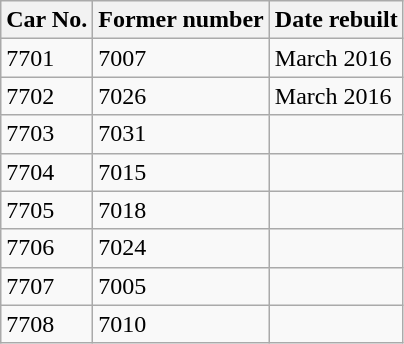<table class="wikitable">
<tr>
<th>Car No.</th>
<th>Former number</th>
<th>Date rebuilt</th>
</tr>
<tr>
<td>7701</td>
<td>7007</td>
<td>March 2016</td>
</tr>
<tr>
<td>7702</td>
<td>7026</td>
<td>March 2016</td>
</tr>
<tr>
<td>7703</td>
<td>7031</td>
<td></td>
</tr>
<tr>
<td>7704</td>
<td>7015</td>
<td></td>
</tr>
<tr>
<td>7705</td>
<td>7018</td>
<td></td>
</tr>
<tr>
<td>7706</td>
<td>7024</td>
<td></td>
</tr>
<tr>
<td>7707</td>
<td>7005</td>
<td></td>
</tr>
<tr>
<td>7708</td>
<td>7010</td>
<td></td>
</tr>
</table>
